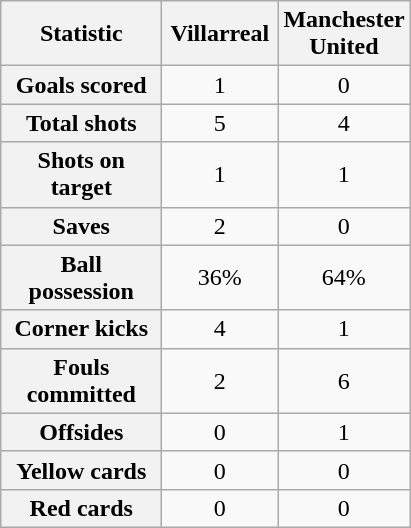<table class="wikitable plainrowheaders" style="text-align:center">
<tr>
<th scope="col" style="width:100px">Statistic</th>
<th scope="col" style="width:70px">Villarreal</th>
<th scope="col" style="width:70px">Manchester United</th>
</tr>
<tr>
<th scope=row>Goals scored</th>
<td>1</td>
<td>0</td>
</tr>
<tr>
<th scope=row>Total shots</th>
<td>5</td>
<td>4</td>
</tr>
<tr>
<th scope=row>Shots on target</th>
<td>1</td>
<td>1</td>
</tr>
<tr>
<th scope=row>Saves</th>
<td>2</td>
<td>0</td>
</tr>
<tr>
<th scope=row>Ball possession</th>
<td>36%</td>
<td>64%</td>
</tr>
<tr>
<th scope=row>Corner kicks</th>
<td>4</td>
<td>1</td>
</tr>
<tr>
<th scope=row>Fouls committed</th>
<td>2</td>
<td>6</td>
</tr>
<tr>
<th scope=row>Offsides</th>
<td>0</td>
<td>1</td>
</tr>
<tr>
<th scope=row>Yellow cards</th>
<td>0</td>
<td>0</td>
</tr>
<tr>
<th scope=row>Red cards</th>
<td>0</td>
<td>0</td>
</tr>
</table>
